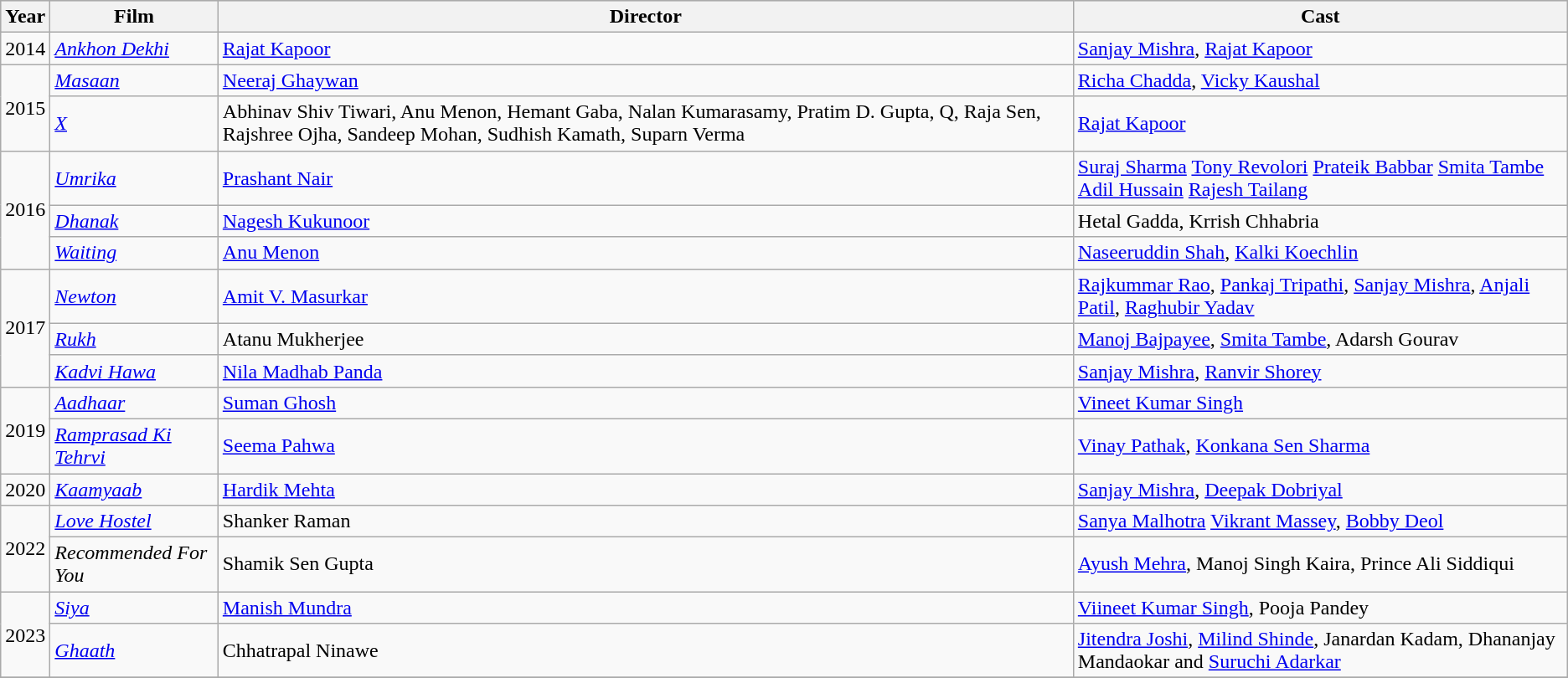<table class="wikitable">
<tr style="background:#ccc; text-align:center;">
<th>Year</th>
<th>Film</th>
<th>Director</th>
<th>Cast</th>
</tr>
<tr>
<td>2014</td>
<td><em><a href='#'>Ankhon Dekhi</a></em></td>
<td><a href='#'>Rajat Kapoor</a></td>
<td><a href='#'>Sanjay Mishra</a>, <a href='#'>Rajat Kapoor</a></td>
</tr>
<tr>
<td rowspan="2">2015</td>
<td><em><a href='#'>Masaan</a></em></td>
<td><a href='#'>Neeraj Ghaywan</a></td>
<td><a href='#'>Richa Chadda</a>, <a href='#'>Vicky Kaushal</a></td>
</tr>
<tr>
<td><em><a href='#'>X</a></em></td>
<td>Abhinav Shiv Tiwari, Anu Menon, Hemant Gaba, Nalan Kumarasamy, Pratim D. Gupta, Q, Raja Sen, Rajshree Ojha, Sandeep Mohan, Sudhish Kamath, Suparn Verma</td>
<td><a href='#'>Rajat Kapoor</a></td>
</tr>
<tr>
<td rowspan="3">2016</td>
<td><em><a href='#'>Umrika</a></em></td>
<td><a href='#'>Prashant Nair</a></td>
<td><a href='#'>Suraj Sharma</a> <a href='#'>Tony Revolori</a> <a href='#'>Prateik Babbar</a> <a href='#'>Smita Tambe</a> <a href='#'>Adil Hussain</a> <a href='#'>Rajesh Tailang</a></td>
</tr>
<tr>
<td><em><a href='#'>Dhanak</a></em></td>
<td><a href='#'>Nagesh Kukunoor</a></td>
<td>Hetal Gadda, Krrish Chhabria</td>
</tr>
<tr>
<td><em><a href='#'>Waiting</a></em></td>
<td><a href='#'>Anu Menon</a></td>
<td><a href='#'>Naseeruddin Shah</a>, <a href='#'>Kalki Koechlin</a></td>
</tr>
<tr>
<td rowspan="3">2017</td>
<td><em><a href='#'>Newton</a></em></td>
<td><a href='#'>Amit V. Masurkar</a></td>
<td><a href='#'>Rajkummar Rao</a>, <a href='#'>Pankaj Tripathi</a>, <a href='#'>Sanjay Mishra</a>, <a href='#'>Anjali Patil</a>, <a href='#'>Raghubir Yadav</a></td>
</tr>
<tr>
<td><em><a href='#'>Rukh</a></em></td>
<td>Atanu Mukherjee</td>
<td><a href='#'>Manoj Bajpayee</a>, <a href='#'>Smita Tambe</a>, Adarsh Gourav</td>
</tr>
<tr>
<td><em><a href='#'>Kadvi Hawa</a></em></td>
<td><a href='#'>Nila Madhab Panda</a></td>
<td><a href='#'>Sanjay Mishra</a>, <a href='#'>Ranvir Shorey</a></td>
</tr>
<tr>
<td rowspan="2">2019</td>
<td><em><a href='#'>Aadhaar</a></em></td>
<td><a href='#'>Suman Ghosh</a></td>
<td><a href='#'>Vineet Kumar Singh</a></td>
</tr>
<tr>
<td><em><a href='#'>Ramprasad Ki Tehrvi</a></em></td>
<td><a href='#'>Seema Pahwa</a></td>
<td><a href='#'>Vinay Pathak</a>, <a href='#'>Konkana Sen Sharma</a></td>
</tr>
<tr>
<td>2020</td>
<td><em><a href='#'>Kaamyaab</a></em></td>
<td><a href='#'>Hardik Mehta</a></td>
<td><a href='#'>Sanjay Mishra</a>, <a href='#'>Deepak Dobriyal</a></td>
</tr>
<tr>
<td rowspan="2">2022</td>
<td><em><a href='#'>Love Hostel</a></em></td>
<td>Shanker Raman</td>
<td><a href='#'>Sanya Malhotra</a> <a href='#'>Vikrant Massey</a>, <a href='#'>Bobby Deol</a></td>
</tr>
<tr>
<td><em>Recommended For You </em></td>
<td>Shamik Sen Gupta</td>
<td><a href='#'>Ayush Mehra</a>, Manoj Singh Kaira, Prince Ali Siddiqui</td>
</tr>
<tr>
<td rowspan="2">2023</td>
<td><em><a href='#'>Siya</a></em></td>
<td><a href='#'>Manish Mundra</a></td>
<td><a href='#'>Viineet Kumar Singh</a>, Pooja Pandey</td>
</tr>
<tr>
<td><em><a href='#'>Ghaath</a></em></td>
<td>Chhatrapal Ninawe</td>
<td><a href='#'>Jitendra Joshi</a>, <a href='#'>Milind Shinde</a>, Janardan Kadam, Dhananjay Mandaokar and <a href='#'>Suruchi Adarkar</a></td>
</tr>
<tr>
</tr>
</table>
